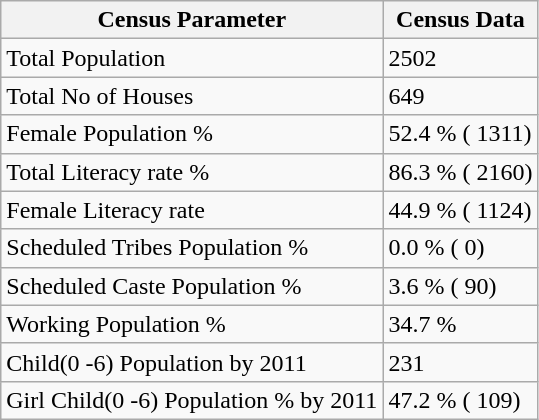<table class="wikitable">
<tr>
<th>Census Parameter</th>
<th>Census Data</th>
</tr>
<tr>
<td>Total Population</td>
<td>2502</td>
</tr>
<tr>
<td>Total No of Houses</td>
<td>649</td>
</tr>
<tr>
<td>Female Population %</td>
<td>52.4 % ( 1311)</td>
</tr>
<tr>
<td>Total Literacy rate %</td>
<td>86.3 % ( 2160)</td>
</tr>
<tr>
<td>Female Literacy rate</td>
<td>44.9 % ( 1124)</td>
</tr>
<tr>
<td>Scheduled Tribes Population %</td>
<td>0.0 % ( 0)</td>
</tr>
<tr>
<td>Scheduled Caste Population %</td>
<td>3.6 % ( 90)</td>
</tr>
<tr>
<td>Working Population %</td>
<td>34.7 %</td>
</tr>
<tr>
<td>Child(0 -6) Population by 2011</td>
<td>231</td>
</tr>
<tr>
<td>Girl Child(0 -6) Population % by 2011</td>
<td>47.2 % ( 109)</td>
</tr>
</table>
